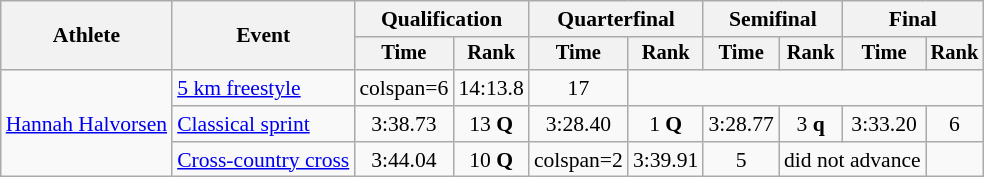<table class="wikitable" style="font-size:90%">
<tr>
<th rowspan="2">Athlete</th>
<th rowspan="2">Event</th>
<th colspan="2">Qualification</th>
<th colspan="2">Quarterfinal</th>
<th colspan="2">Semifinal</th>
<th colspan="2">Final</th>
</tr>
<tr style="font-size:95%">
<th>Time</th>
<th>Rank</th>
<th>Time</th>
<th>Rank</th>
<th>Time</th>
<th>Rank</th>
<th>Time</th>
<th>Rank</th>
</tr>
<tr align=center>
<td align=left rowspan=3><a href='#'>Hannah Halvorsen</a></td>
<td align=left><a href='#'>5 km freestyle</a></td>
<td>colspan=6 </td>
<td>14:13.8</td>
<td>17</td>
</tr>
<tr align=center>
<td align=left><a href='#'>Classical sprint</a></td>
<td>3:38.73</td>
<td>13 <strong>Q</strong></td>
<td>3:28.40</td>
<td>1 <strong>Q</strong></td>
<td>3:28.77</td>
<td>3 <strong>q</strong></td>
<td>3:33.20</td>
<td>6</td>
</tr>
<tr align=center>
<td align=left><a href='#'>Cross-country cross</a></td>
<td>3:44.04</td>
<td>10 <strong>Q</strong></td>
<td>colspan=2 </td>
<td>3:39.91</td>
<td>5</td>
<td colspan=2>did not advance</td>
</tr>
</table>
